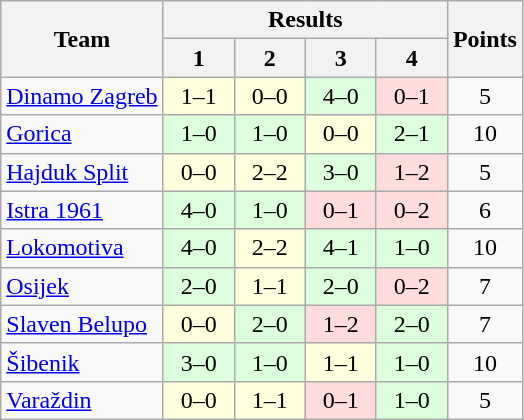<table class="wikitable" style="text-align:center">
<tr>
<th rowspan=2>Team</th>
<th colspan=4>Results</th>
<th rowspan=2>Points</th>
</tr>
<tr>
<th width=40>1</th>
<th width=40>2</th>
<th width=40>3</th>
<th width=40>4</th>
</tr>
<tr>
<td align=left><a href='#'>Dinamo Zagreb</a></td>
<td bgcolor=#ffffdd>1–1</td>
<td bgcolor=#ffffdd>0–0</td>
<td bgcolor=#ddffdd>4–0</td>
<td bgcolor=#ffdddd>0–1</td>
<td>5</td>
</tr>
<tr>
<td align=left><a href='#'>Gorica</a></td>
<td bgcolor=#ddffdd>1–0</td>
<td bgcolor=#ddffdd>1–0</td>
<td bgcolor=#ffffdd>0–0</td>
<td bgcolor=#ddffdd>2–1</td>
<td>10</td>
</tr>
<tr>
<td align=left><a href='#'>Hajduk Split</a></td>
<td bgcolor=#ffffdd>0–0</td>
<td bgcolor=#ffffdd>2–2</td>
<td bgcolor=#ddffdd>3–0</td>
<td bgcolor=#ffdddd>1–2</td>
<td>5</td>
</tr>
<tr>
<td align=left><a href='#'>Istra 1961</a></td>
<td bgcolor=#ddffdd>4–0</td>
<td bgcolor=#ddffdd>1–0</td>
<td bgcolor=#ffdddd>0–1</td>
<td bgcolor=#ffdddd>0–2</td>
<td>6</td>
</tr>
<tr>
<td align=left><a href='#'>Lokomotiva</a></td>
<td bgcolor=#ddffdd>4–0</td>
<td bgcolor=#ffffdd>2–2</td>
<td bgcolor=#ddffdd>4–1</td>
<td bgcolor=#ddffdd>1–0</td>
<td>10</td>
</tr>
<tr>
<td align=left><a href='#'>Osijek</a></td>
<td bgcolor=#ddffdd>2–0</td>
<td bgcolor=#ffffdd>1–1</td>
<td bgcolor=#ddffdd>2–0</td>
<td bgcolor=#ffdddd>0–2</td>
<td>7</td>
</tr>
<tr>
<td align=left><a href='#'>Slaven Belupo</a></td>
<td bgcolor=#ffffdd>0–0</td>
<td bgcolor=#ddffdd>2–0</td>
<td bgcolor=#ffdddd>1–2</td>
<td bgcolor=#ddffdd>2–0</td>
<td>7</td>
</tr>
<tr>
<td align=left><a href='#'>Šibenik</a></td>
<td bgcolor=#ddffdd>3–0</td>
<td bgcolor=#ddffdd>1–0</td>
<td bgcolor=#ffffdd>1–1</td>
<td bgcolor=#ddffdd>1–0</td>
<td>10</td>
</tr>
<tr>
<td align=left><a href='#'>Varaždin</a></td>
<td bgcolor=#ffffdd>0–0</td>
<td bgcolor=#ffffdd>1–1</td>
<td bgcolor=#ffdddd>0–1</td>
<td bgcolor=#ddffdd>1–0</td>
<td>5</td>
</tr>
</table>
